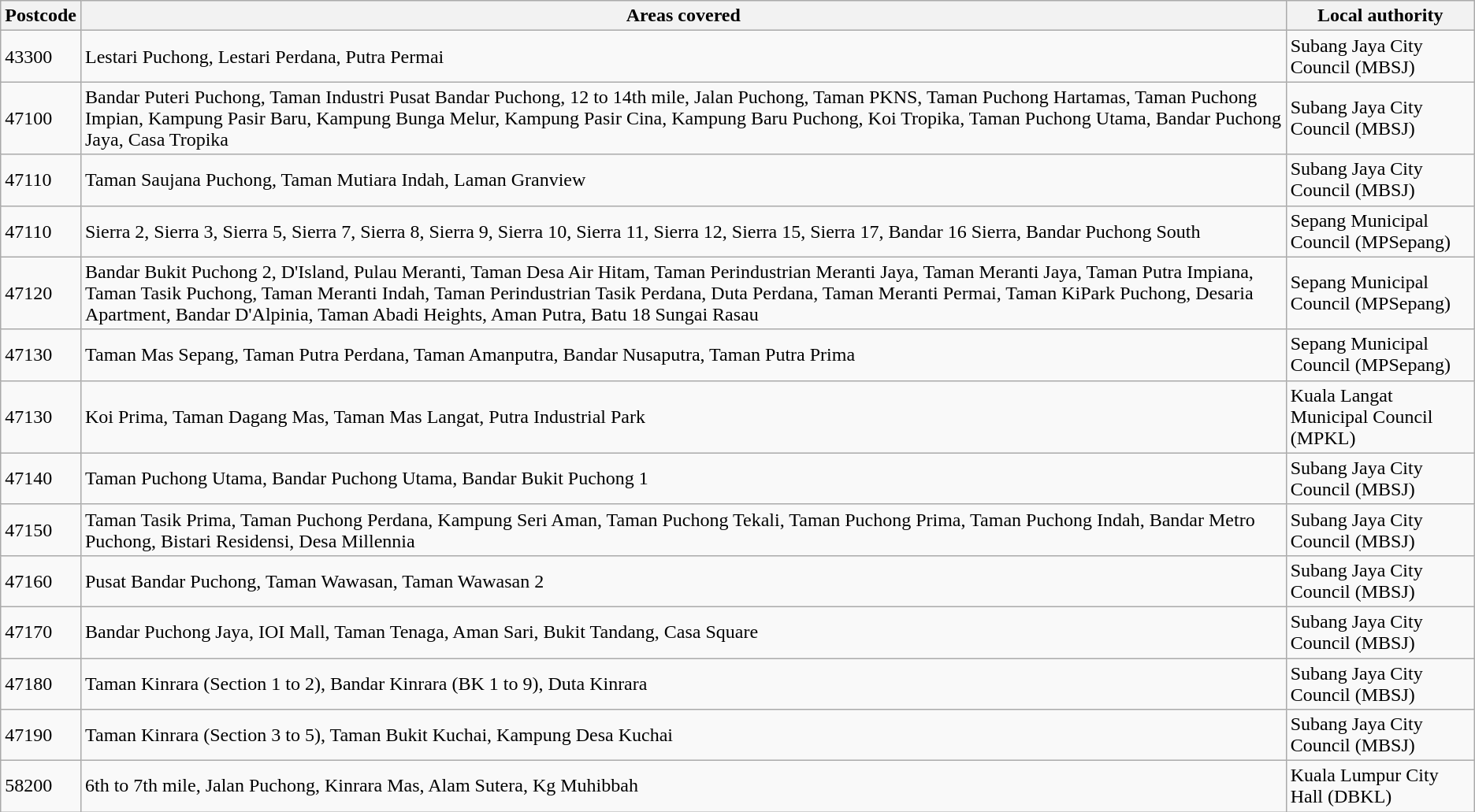<table class="wikitable">
<tr>
<th>Postcode</th>
<th>Areas covered</th>
<th>Local authority</th>
</tr>
<tr>
<td>43300</td>
<td>Lestari Puchong, Lestari Perdana, Putra Permai</td>
<td>Subang Jaya City Council (MBSJ)</td>
</tr>
<tr>
<td>47100</td>
<td>Bandar Puteri Puchong, Taman Industri Pusat Bandar Puchong, 12 to 14th mile, Jalan Puchong, Taman PKNS, Taman Puchong Hartamas, Taman Puchong Impian, Kampung Pasir Baru, Kampung Bunga Melur, Kampung Pasir Cina, Kampung Baru Puchong, Koi Tropika, Taman Puchong Utama, Bandar Puchong Jaya, Casa Tropika</td>
<td>Subang Jaya City Council (MBSJ)</td>
</tr>
<tr>
<td>47110</td>
<td>Taman Saujana Puchong, Taman Mutiara Indah, Laman Granview</td>
<td>Subang Jaya City Council (MBSJ)</td>
</tr>
<tr>
<td>47110</td>
<td>Sierra 2, Sierra 3, Sierra 5, Sierra 7, Sierra 8, Sierra 9, Sierra 10, Sierra 11, Sierra 12, Sierra 15, Sierra 17, Bandar 16 Sierra, Bandar Puchong South</td>
<td>Sepang Municipal Council (MPSepang)</td>
</tr>
<tr>
<td>47120</td>
<td>Bandar Bukit Puchong 2, D'Island, Pulau Meranti, Taman Desa Air Hitam, Taman Perindustrian Meranti Jaya, Taman Meranti Jaya, Taman Putra Impiana,  Taman Tasik Puchong, Taman Meranti Indah, Taman Perindustrian Tasik Perdana, Duta Perdana, Taman Meranti Permai, Taman KiPark Puchong, Desaria Apartment, Bandar D'Alpinia, Taman Abadi Heights, Aman Putra, Batu 18 Sungai Rasau</td>
<td>Sepang Municipal Council (MPSepang)</td>
</tr>
<tr>
<td>47130</td>
<td>Taman Mas Sepang, Taman Putra Perdana, Taman Amanputra, Bandar Nusaputra, Taman Putra Prima</td>
<td>Sepang Municipal Council (MPSepang)</td>
</tr>
<tr>
<td>47130</td>
<td>Koi Prima, Taman Dagang Mas, Taman Mas Langat, Putra Industrial Park</td>
<td>Kuala Langat Municipal Council (MPKL)</td>
</tr>
<tr>
<td>47140</td>
<td>Taman Puchong Utama, Bandar Puchong Utama, Bandar Bukit Puchong 1</td>
<td>Subang Jaya City Council (MBSJ)</td>
</tr>
<tr>
<td>47150</td>
<td>Taman Tasik Prima, Taman Puchong Perdana, Kampung Seri Aman, Taman Puchong Tekali, Taman Puchong Prima, Taman Puchong Indah, Bandar Metro Puchong, Bistari Residensi, Desa Millennia</td>
<td>Subang Jaya City Council (MBSJ)</td>
</tr>
<tr>
<td>47160</td>
<td>Pusat Bandar Puchong, Taman Wawasan, Taman Wawasan 2</td>
<td>Subang Jaya City Council (MBSJ)</td>
</tr>
<tr>
<td>47170</td>
<td>Bandar Puchong Jaya, IOI Mall, Taman Tenaga, Aman Sari, Bukit Tandang, Casa Square</td>
<td>Subang Jaya City Council (MBSJ)</td>
</tr>
<tr>
<td>47180</td>
<td>Taman Kinrara (Section 1 to 2), Bandar Kinrara (BK 1 to 9), Duta Kinrara</td>
<td>Subang Jaya City Council (MBSJ)</td>
</tr>
<tr>
<td>47190</td>
<td>Taman Kinrara (Section 3 to 5), Taman Bukit Kuchai, Kampung Desa Kuchai</td>
<td>Subang Jaya City Council (MBSJ)</td>
</tr>
<tr>
<td>58200</td>
<td>6th to 7th mile, Jalan Puchong, Kinrara Mas, Alam Sutera, Kg Muhibbah</td>
<td>Kuala Lumpur City Hall (DBKL)</td>
</tr>
</table>
